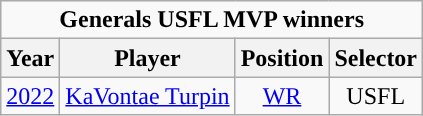<table class="wikitable" style="text-align:center">
<tr>
<td align="center" colspan="4"><strong>Generals USFL MVP winners</strong></td>
</tr>
<tr>
<th>Year</th>
<th>Player</th>
<th>Position</th>
<th>Selector</th>
</tr>
<tr>
<td><a href='#'>2022</a></td>
<td><a href='#'>KaVontae Turpin</a></td>
<td><a href='#'>WR</a></td>
<td>USFL</td>
</tr>
</table>
